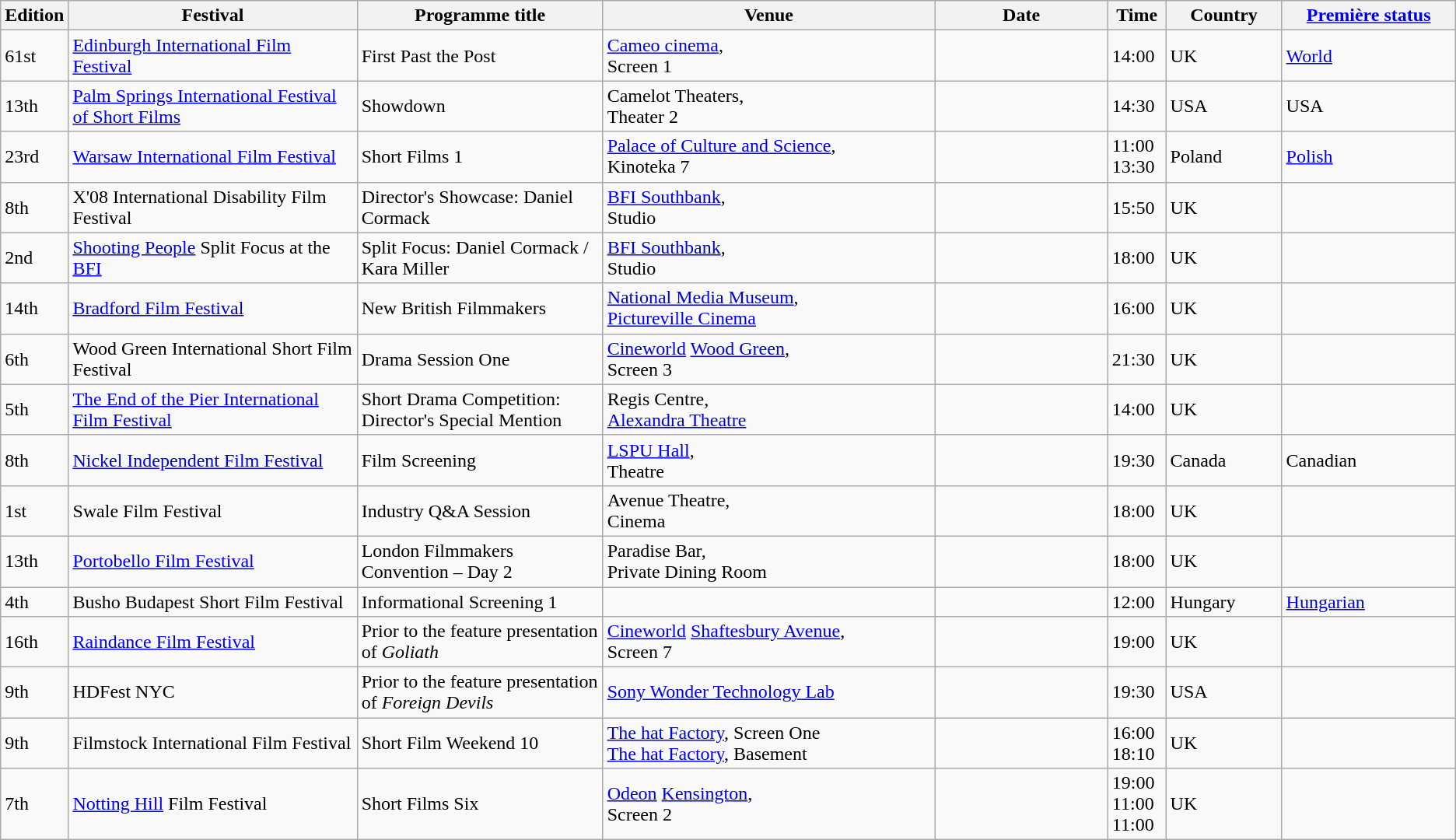<table class="wikitable" align="centre">
<tr>
<th width=4%>Edition</th>
<th width=20%>Festival</th>
<th width=17%>Programme title</th>
<th width=23%>Venue</th>
<th width=12%>Date</th>
<th width= 4%>Time</th>
<th width=8%>Country</th>
<th width=12%><a href='#'>Première status</a></th>
</tr>
<tr>
<td>61st</td>
<td><a href='#'>Edinburgh International Film Festival</a></td>
<td>First Past the Post</td>
<td><a href='#'>Cameo cinema</a>, <br>Screen 1</td>
<td></td>
<td>14:00</td>
<td>UK</td>
<td><a href='#'>World</a></td>
</tr>
<tr>
<td>13th</td>
<td><a href='#'>Palm Springs International Festival of Short Films</a></td>
<td>Showdown</td>
<td>Camelot Theaters, <br>Theater 2</td>
<td></td>
<td>14:30</td>
<td>USA</td>
<td>USA</td>
</tr>
<tr>
<td>23rd</td>
<td><a href='#'>Warsaw International Film Festival</a></td>
<td>Short Films 1</td>
<td><a href='#'>Palace of Culture and Science</a>,<br>Kinoteka 7</td>
<td><br></td>
<td>11:00<br>13:30</td>
<td>Poland</td>
<td><a href='#'>Polish</a></td>
</tr>
<tr>
<td>8th</td>
<td>X'08 International Disability Film Festival</td>
<td>Director's Showcase: Daniel Cormack</td>
<td><a href='#'>BFI Southbank</a>, <br> Studio</td>
<td></td>
<td>15:50</td>
<td>UK</td>
<td></td>
</tr>
<tr>
<td>2nd</td>
<td><a href='#'>Shooting People</a> Split Focus at the <a href='#'>BFI</a></td>
<td>Split Focus: Daniel Cormack / Kara Miller</td>
<td><a href='#'>BFI Southbank</a>,<br>Studio</td>
<td></td>
<td>18:00</td>
<td>UK</td>
<td></td>
</tr>
<tr>
<td>14th</td>
<td><a href='#'>Bradford Film Festival</a></td>
<td>New British Filmmakers</td>
<td><a href='#'>National Media Museum</a>, <br><a href='#'>Pictureville Cinema</a></td>
<td></td>
<td>16:00</td>
<td>UK</td>
<td></td>
</tr>
<tr>
<td>6th</td>
<td>Wood Green International Short Film Festival</td>
<td>Drama Session One</td>
<td><a href='#'>Cineworld</a> <a href='#'>Wood Green</a>, <br>Screen 3</td>
<td></td>
<td>21:30</td>
<td>UK</td>
<td></td>
</tr>
<tr>
<td>5th</td>
<td><a href='#'>The End of the Pier International Film Festival</a></td>
<td>Short Drama Competition: Director's Special Mention</td>
<td>Regis Centre, <br><a href='#'>Alexandra Theatre</a></td>
<td></td>
<td>14:00</td>
<td>UK</td>
<td></td>
</tr>
<tr>
<td>8th</td>
<td><a href='#'>Nickel Independent Film Festival</a></td>
<td>Film Screening</td>
<td><a href='#'>LSPU Hall</a>, <br>Theatre</td>
<td></td>
<td>19:30</td>
<td>Canada</td>
<td>Canadian</td>
</tr>
<tr>
<td>1st</td>
<td>Swale Film Festival</td>
<td>Industry Q&A Session</td>
<td>Avenue Theatre,<br>Cinema</td>
<td></td>
<td>18:00</td>
<td>UK</td>
<td></td>
</tr>
<tr>
<td>13th</td>
<td><a href='#'>Portobello Film Festival</a></td>
<td>London Filmmakers Convention – Day 2</td>
<td>Paradise Bar, <br> Private Dining Room</td>
<td></td>
<td>18:00</td>
<td>UK</td>
<td></td>
</tr>
<tr>
<td>4th</td>
<td>Busho Budapest Short Film Festival</td>
<td>Informational Screening 1</td>
<td></td>
<td></td>
<td>12:00</td>
<td>Hungary</td>
<td><a href='#'>Hungarian</a></td>
</tr>
<tr>
<td>16th</td>
<td><a href='#'>Raindance Film Festival</a></td>
<td>Prior to the feature presentation of <em>Goliath</em></td>
<td><a href='#'>Cineworld</a> <a href='#'>Shaftesbury Avenue</a>,<br>Screen 7</td>
<td></td>
<td>19:00</td>
<td>UK</td>
<td></td>
</tr>
<tr>
<td>9th</td>
<td>HDFest NYC</td>
<td>Prior to the feature presentation of <em>Foreign Devils</em></td>
<td><a href='#'>Sony Wonder Technology Lab</a></td>
<td></td>
<td>19:30</td>
<td>USA</td>
<td></td>
</tr>
<tr>
<td>9th</td>
<td>Filmstock International Film Festival</td>
<td>Short Film Weekend 10</td>
<td><a href='#'>The hat Factory</a>, Screen One<br><a href='#'>The hat Factory</a>, Basement</td>
<td><br></td>
<td>16:00<br>18:10</td>
<td>UK</td>
<td></td>
</tr>
<tr>
<td>7th</td>
<td><a href='#'>Notting Hill</a> Film Festival</td>
<td>Short Films Six</td>
<td><a href='#'>Odeon</a> <a href='#'>Kensington</a>,<br>Screen 2</td>
<td><br><br></td>
<td>19:00<br>11:00<br>11:00</td>
<td>UK</td>
<td></td>
</tr>
</table>
